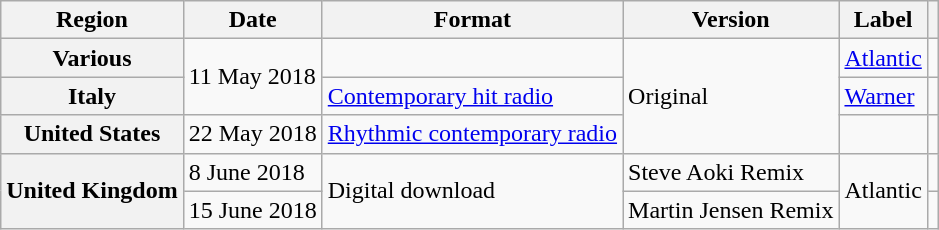<table class="wikitable plainrowheaders">
<tr>
<th scope="col">Region</th>
<th scope="col">Date</th>
<th scope="col">Format</th>
<th scope="col">Version</th>
<th scope="col">Label</th>
<th scope="col"></th>
</tr>
<tr>
<th scope="row">Various</th>
<td rowspan="2">11 May 2018</td>
<td></td>
<td rowspan="3">Original</td>
<td><a href='#'>Atlantic</a></td>
<td></td>
</tr>
<tr>
<th scope="row">Italy</th>
<td><a href='#'>Contemporary hit radio</a></td>
<td><a href='#'>Warner</a></td>
<td></td>
</tr>
<tr>
<th scope="row">United States</th>
<td>22 May 2018</td>
<td><a href='#'>Rhythmic contemporary radio</a></td>
<td></td>
<td></td>
</tr>
<tr>
<th scope="row" rowspan="2">United Kingdom</th>
<td>8 June 2018</td>
<td rowspan="2">Digital download</td>
<td>Steve Aoki Remix</td>
<td rowspan="2">Atlantic</td>
<td></td>
</tr>
<tr>
<td>15 June 2018</td>
<td>Martin Jensen Remix</td>
<td></td>
</tr>
</table>
